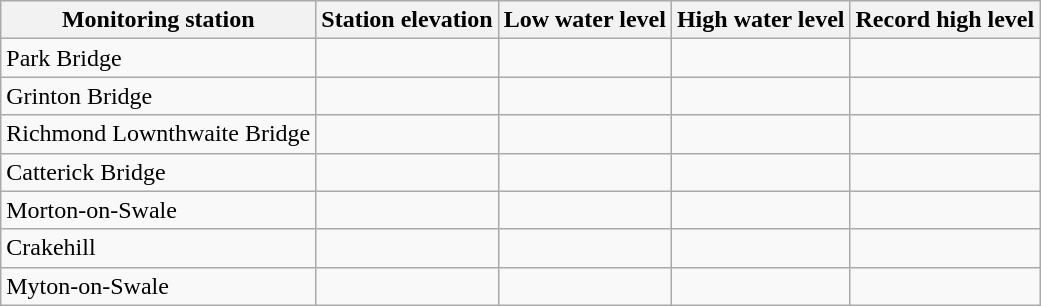<table class="wikitable">
<tr>
<th>Monitoring station</th>
<th>Station elevation</th>
<th>Low water level</th>
<th>High water level</th>
<th>Record high level</th>
</tr>
<tr>
<td>Park Bridge</td>
<td></td>
<td></td>
<td></td>
<td></td>
</tr>
<tr>
<td>Grinton Bridge</td>
<td></td>
<td></td>
<td></td>
<td></td>
</tr>
<tr>
<td>Richmond Lownthwaite Bridge</td>
<td></td>
<td></td>
<td></td>
<td></td>
</tr>
<tr>
<td>Catterick Bridge</td>
<td></td>
<td></td>
<td></td>
<td></td>
</tr>
<tr>
<td>Morton-on-Swale</td>
<td></td>
<td></td>
<td></td>
<td></td>
</tr>
<tr>
<td>Crakehill</td>
<td></td>
<td></td>
<td></td>
<td></td>
</tr>
<tr>
<td>Myton-on-Swale</td>
<td></td>
<td></td>
<td></td>
<td></td>
</tr>
</table>
